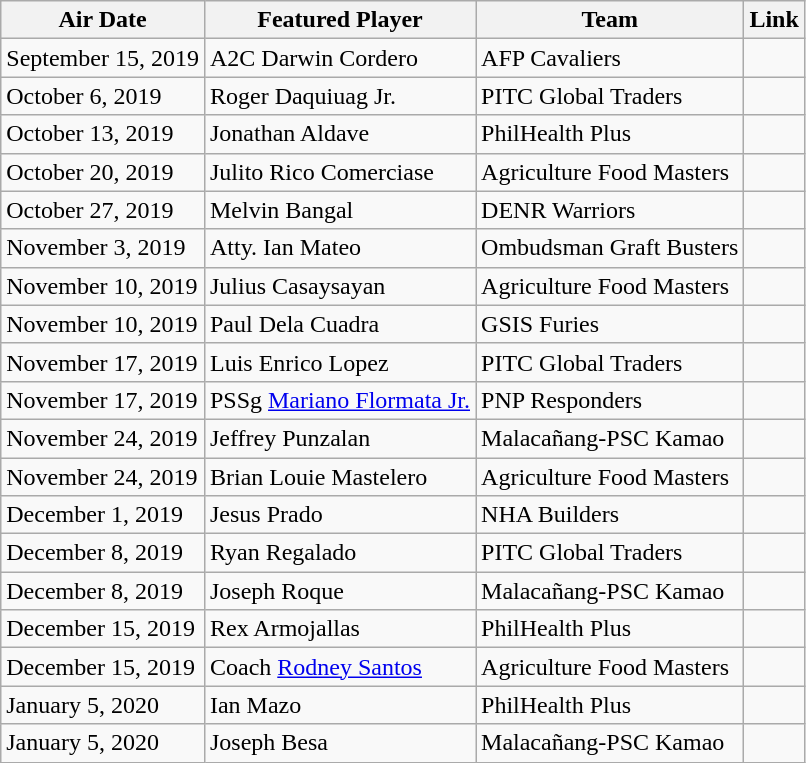<table class="wikitable sortable" style="text-align:left">
<tr>
<th>Air Date</th>
<th>Featured Player</th>
<th>Team</th>
<th>Link</th>
</tr>
<tr>
<td>September 15, 2019</td>
<td>A2C Darwin Cordero</td>
<td>AFP Cavaliers</td>
<td align=center></td>
</tr>
<tr>
<td>October 6, 2019</td>
<td>Roger Daquiuag Jr.</td>
<td>PITC Global Traders</td>
<td align=center></td>
</tr>
<tr>
<td>October 13, 2019</td>
<td>Jonathan Aldave</td>
<td>PhilHealth Plus</td>
<td align=center></td>
</tr>
<tr>
<td>October 20, 2019</td>
<td>Julito Rico Comerciase</td>
<td>Agriculture Food Masters</td>
<td align=center></td>
</tr>
<tr>
<td>October 27, 2019</td>
<td>Melvin Bangal</td>
<td>DENR Warriors</td>
<td align=center></td>
</tr>
<tr>
<td>November 3, 2019</td>
<td>Atty. Ian Mateo</td>
<td>Ombudsman Graft Busters</td>
<td align=center></td>
</tr>
<tr>
<td>November 10, 2019</td>
<td>Julius Casaysayan</td>
<td>Agriculture Food Masters</td>
<td align=center></td>
</tr>
<tr>
<td>November 10, 2019</td>
<td>Paul Dela Cuadra</td>
<td>GSIS Furies</td>
<td align=center></td>
</tr>
<tr>
<td>November 17, 2019</td>
<td>Luis Enrico Lopez</td>
<td>PITC Global Traders</td>
<td align=center></td>
</tr>
<tr>
<td>November 17, 2019</td>
<td>PSSg <a href='#'>Mariano Flormata Jr.</a></td>
<td>PNP Responders</td>
<td align=center></td>
</tr>
<tr>
<td>November 24, 2019</td>
<td>Jeffrey Punzalan</td>
<td>Malacañang-PSC Kamao</td>
<td align=center></td>
</tr>
<tr>
<td>November 24, 2019</td>
<td>Brian Louie Mastelero</td>
<td>Agriculture Food Masters</td>
<td align=center></td>
</tr>
<tr>
<td>December 1, 2019</td>
<td>Jesus Prado</td>
<td>NHA Builders</td>
<td align=center></td>
</tr>
<tr>
<td>December 8, 2019</td>
<td>Ryan Regalado</td>
<td>PITC Global Traders</td>
<td align=center></td>
</tr>
<tr>
<td>December 8, 2019</td>
<td>Joseph Roque</td>
<td>Malacañang-PSC Kamao</td>
<td align=center></td>
</tr>
<tr>
<td>December 15, 2019</td>
<td>Rex Armojallas</td>
<td>PhilHealth Plus</td>
<td align=center></td>
</tr>
<tr>
<td>December 15, 2019</td>
<td>Coach <a href='#'>Rodney Santos</a></td>
<td>Agriculture Food Masters</td>
<td align=center></td>
</tr>
<tr>
<td>January 5, 2020</td>
<td>Ian Mazo</td>
<td>PhilHealth Plus</td>
<td align=center></td>
</tr>
<tr>
<td>January 5, 2020</td>
<td>Joseph Besa</td>
<td>Malacañang-PSC Kamao</td>
<td align=center></td>
</tr>
</table>
